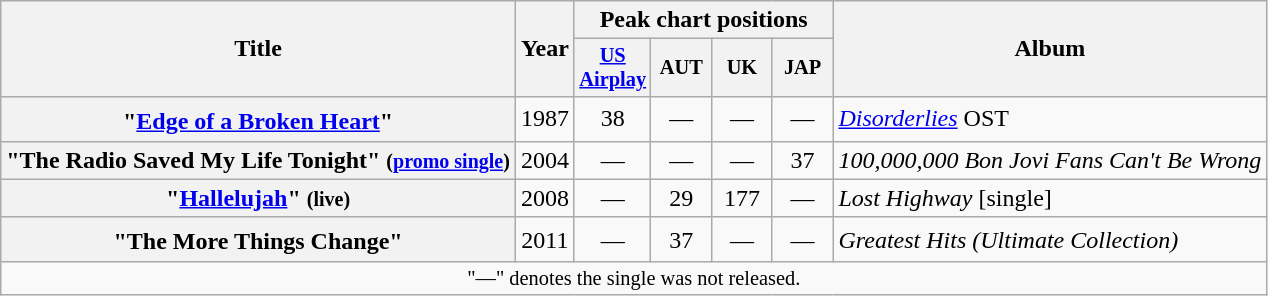<table class="wikitable plainrowheaders" style="text-align:center;">
<tr>
<th scope="col" rowspan="2">Title</th>
<th scope="col" rowspan="2">Year</th>
<th scope="col" colspan="4">Peak chart positions</th>
<th scope="col" rowspan="2">Album</th>
</tr>
<tr>
<th scope="col" style="width:2.5em;font-size:85%;"><a href='#'>US Airplay</a><br></th>
<th scope="col" style="width:2.5em;font-size:85%;">AUT<br></th>
<th scope="col" style="width:2.5em;font-size:85%;">UK<br></th>
<th scope="col" style="width:2.5em;font-size:85%;">JAP<br></th>
</tr>
<tr>
<th scope="row">"<a href='#'>Edge of a Broken Heart</a>"<sup><span></span></sup></th>
<td>1987</td>
<td>38</td>
<td>—</td>
<td>—</td>
<td>—</td>
<td style="text-align:left;"><em><a href='#'>Disorderlies</a></em> OST</td>
</tr>
<tr>
<th scope="row">"The Radio Saved My Life Tonight" <small>(<a href='#'>promo single</a>)</small></th>
<td>2004</td>
<td>—</td>
<td>—</td>
<td>—</td>
<td>37</td>
<td style="text-align:left;"><em>100,000,000 Bon Jovi Fans Can't Be Wrong</em></td>
</tr>
<tr>
<th scope="row">"<a href='#'>Hallelujah</a>" <small>(live)</small></th>
<td>2008</td>
<td>—</td>
<td>29</td>
<td>177</td>
<td>—</td>
<td style="text-align:left;"><em>Lost Highway</em> [single]</td>
</tr>
<tr>
<th scope="row">"The More Things Change"<sup><span></span></sup></th>
<td>2011</td>
<td>—</td>
<td>37</td>
<td>—</td>
<td>—</td>
<td style="text-align:left;"><em>Greatest Hits (Ultimate Collection)</em></td>
</tr>
<tr>
<td colspan="20" style="font-size:85%">"—" denotes the single was not released.</td>
</tr>
</table>
